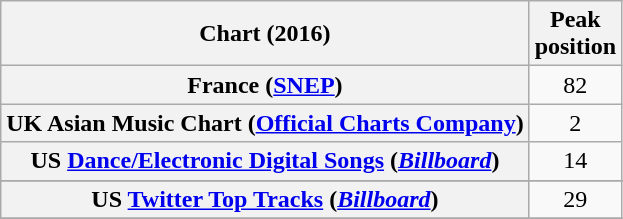<table class="wikitable sortable plainrowheaders" style="text-align:center">
<tr>
<th scope="col">Chart (2016)</th>
<th scope="col">Peak<br> position</th>
</tr>
<tr>
<th scope="row">France (<a href='#'>SNEP</a>)</th>
<td>82</td>
</tr>
<tr>
<th scope="row">UK Asian Music Chart (<a href='#'>Official Charts Company</a>)</th>
<td>2</td>
</tr>
<tr>
<th scope="row">US <a href='#'>Dance/Electronic Digital Songs</a> (<em><a href='#'>Billboard</a></em>)</th>
<td>14</td>
</tr>
<tr>
</tr>
<tr>
<th scope="row">US <a href='#'>Twitter Top Tracks</a> (<em><a href='#'>Billboard</a></em>)</th>
<td>29</td>
</tr>
<tr>
</tr>
</table>
